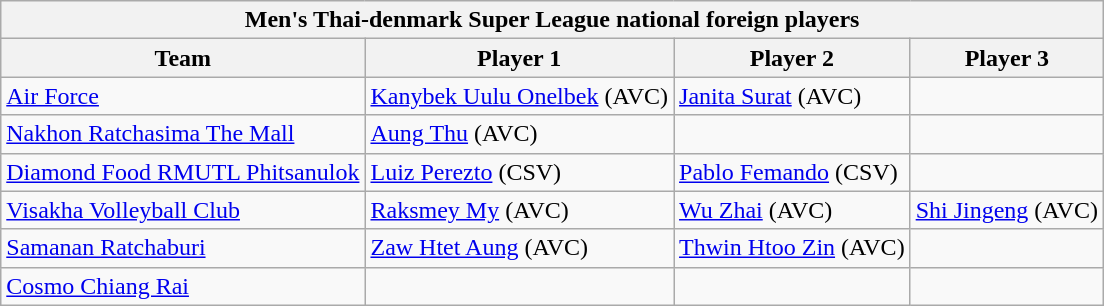<table class="wikitable sortable">
<tr>
<th colspan=4>Men's Thai-denmark Super League national foreign players</th>
</tr>
<tr>
<th>Team</th>
<th>Player 1</th>
<th>Player 2</th>
<th>Player 3</th>
</tr>
<tr>
<td><a href='#'>Air Force</a></td>
<td> <a href='#'>Kanybek Uulu Onelbek</a> (AVC)</td>
<td> <a href='#'>Janita Surat</a> (AVC)</td>
<td></td>
</tr>
<tr>
<td><a href='#'>Nakhon Ratchasima The Mall</a></td>
<td> <a href='#'>Aung Thu</a> (AVC)</td>
<td></td>
<td></td>
</tr>
<tr>
<td><a href='#'>Diamond Food RMUTL Phitsanulok</a></td>
<td> <a href='#'>Luiz Perezto</a> (CSV)</td>
<td> <a href='#'>Pablo Femando</a> (CSV)</td>
<td></td>
</tr>
<tr>
<td><a href='#'>Visakha Volleyball Club</a></td>
<td> <a href='#'>Raksmey My</a> (AVC)</td>
<td> <a href='#'>Wu Zhai</a> (AVC)</td>
<td> <a href='#'>Shi Jingeng</a> (AVC)</td>
</tr>
<tr>
<td><a href='#'>Samanan Ratchaburi</a></td>
<td> <a href='#'>Zaw Htet Aung</a> (AVC)</td>
<td> <a href='#'>Thwin Htoo Zin</a> (AVC)</td>
<td></td>
</tr>
<tr>
<td><a href='#'>Cosmo Chiang Rai</a></td>
<td></td>
<td></td>
<td></td>
</tr>
</table>
